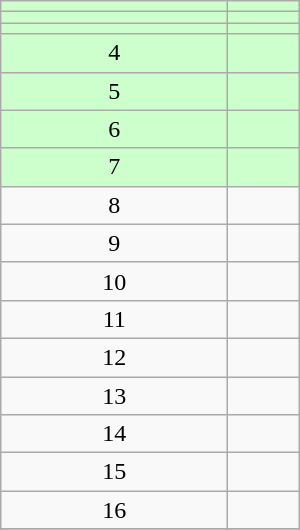<table class="wikitable" width="200px">
<tr bgcolor=#CCFFCC>
<td align=center></td>
<td></td>
</tr>
<tr bgcolor=#CCFFCC>
<td align=center></td>
<td></td>
</tr>
<tr bgcolor=#CCFFCC>
<td align=center></td>
<td></td>
</tr>
<tr bgcolor=#CCFFCC>
<td align=center>4</td>
<td></td>
</tr>
<tr bgcolor=#CCFFCC>
<td align=center>5</td>
<td></td>
</tr>
<tr bgcolor=#CCFFCC>
<td align=center>6</td>
<td></td>
</tr>
<tr bgcolor=#CCFFCC>
<td align=center>7</td>
<td></td>
</tr>
<tr>
<td align=center>8</td>
<td></td>
</tr>
<tr>
<td align=center>9</td>
<td></td>
</tr>
<tr>
<td align=center>10</td>
<td></td>
</tr>
<tr>
<td align=center>11</td>
<td></td>
</tr>
<tr>
<td align=center>12</td>
<td></td>
</tr>
<tr>
<td align=center>13</td>
<td></td>
</tr>
<tr>
<td align=center>14</td>
<td></td>
</tr>
<tr>
<td align=center>15</td>
<td></td>
</tr>
<tr>
<td align=center>16</td>
<td></td>
</tr>
<tr>
</tr>
</table>
